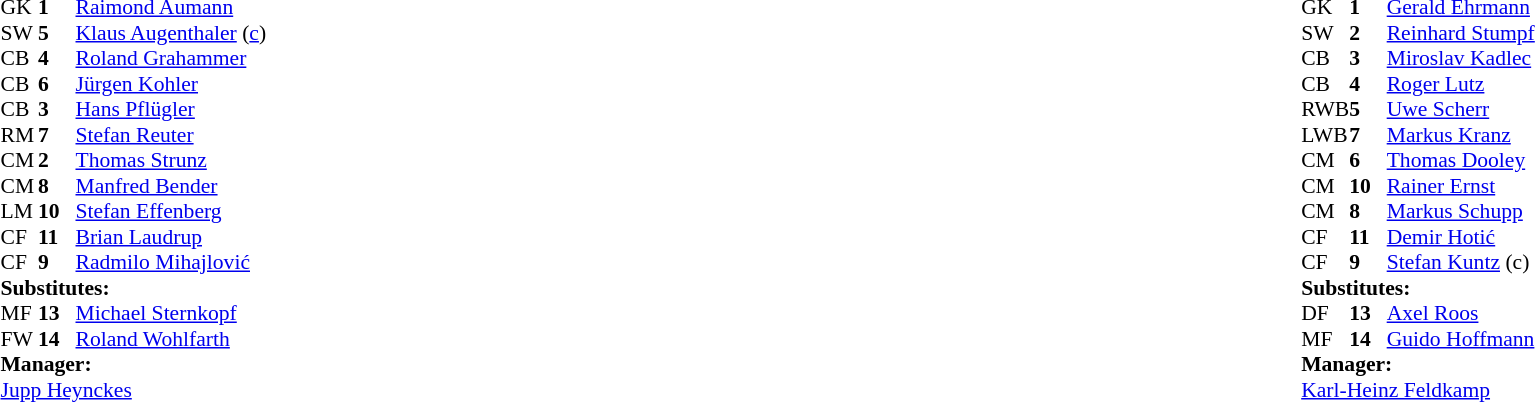<table width="100%">
<tr>
<td valign="top" width="40%"><br><table style="font-size:90%" cellspacing="0" cellpadding="0">
<tr>
<th width=25></th>
<th width=25></th>
</tr>
<tr>
<td>GK</td>
<td><strong>1</strong></td>
<td> <a href='#'>Raimond Aumann</a></td>
</tr>
<tr>
<td>SW</td>
<td><strong>5</strong></td>
<td> <a href='#'>Klaus Augenthaler</a> (<a href='#'>c</a>)</td>
</tr>
<tr>
<td>CB</td>
<td><strong>4</strong></td>
<td> <a href='#'>Roland Grahammer</a></td>
</tr>
<tr>
<td>CB</td>
<td><strong>6</strong></td>
<td> <a href='#'>Jürgen Kohler</a></td>
</tr>
<tr>
<td>CB</td>
<td><strong>3</strong></td>
<td> <a href='#'>Hans Pflügler</a></td>
</tr>
<tr>
<td>RM</td>
<td><strong>7</strong></td>
<td> <a href='#'>Stefan Reuter</a></td>
</tr>
<tr>
<td>CM</td>
<td><strong>2</strong></td>
<td> <a href='#'>Thomas Strunz</a></td>
</tr>
<tr>
<td>CM</td>
<td><strong>8</strong></td>
<td> <a href='#'>Manfred Bender</a></td>
<td></td>
<td></td>
</tr>
<tr>
<td>LM</td>
<td><strong>10</strong></td>
<td> <a href='#'>Stefan Effenberg</a></td>
</tr>
<tr>
<td>CF</td>
<td><strong>11</strong></td>
<td> <a href='#'>Brian Laudrup</a></td>
</tr>
<tr>
<td>CF</td>
<td><strong>9</strong></td>
<td> <a href='#'>Radmilo Mihajlović</a></td>
<td></td>
<td></td>
</tr>
<tr>
<td colspan=3><strong>Substitutes:</strong></td>
</tr>
<tr>
<td>MF</td>
<td><strong>13</strong></td>
<td> <a href='#'>Michael Sternkopf</a></td>
<td></td>
<td></td>
</tr>
<tr>
<td>FW</td>
<td><strong>14</strong></td>
<td> <a href='#'>Roland Wohlfarth</a></td>
<td></td>
<td></td>
</tr>
<tr>
<td colspan=3><strong>Manager:</strong></td>
</tr>
<tr>
<td colspan=3> <a href='#'>Jupp Heynckes</a></td>
</tr>
</table>
</td>
<td valign="top"></td>
<td valign="top" width="50%"><br><table style="font-size:90%; margin:auto" cellspacing="0" cellpadding="0">
<tr>
<th width=25></th>
<th width=25></th>
</tr>
<tr>
<td>GK</td>
<td><strong>1</strong></td>
<td> <a href='#'>Gerald Ehrmann</a></td>
</tr>
<tr>
<td>SW</td>
<td><strong>2</strong></td>
<td> <a href='#'>Reinhard Stumpf</a></td>
<td></td>
<td></td>
</tr>
<tr>
<td>CB</td>
<td><strong>3</strong></td>
<td> <a href='#'>Miroslav Kadlec</a></td>
</tr>
<tr>
<td>CB</td>
<td><strong>4</strong></td>
<td> <a href='#'>Roger Lutz</a></td>
</tr>
<tr>
<td>RWB</td>
<td><strong>5</strong></td>
<td> <a href='#'>Uwe Scherr</a></td>
<td></td>
<td></td>
</tr>
<tr>
<td>LWB</td>
<td><strong>7</strong></td>
<td> <a href='#'>Markus Kranz</a></td>
</tr>
<tr>
<td>CM</td>
<td><strong>6</strong></td>
<td> <a href='#'>Thomas Dooley</a></td>
</tr>
<tr>
<td>CM</td>
<td><strong>10</strong></td>
<td> <a href='#'>Rainer Ernst</a></td>
</tr>
<tr>
<td>CM</td>
<td><strong>8</strong></td>
<td> <a href='#'>Markus Schupp</a></td>
</tr>
<tr>
<td>CF</td>
<td><strong>11</strong></td>
<td> <a href='#'>Demir Hotić</a></td>
</tr>
<tr>
<td>CF</td>
<td><strong>9</strong></td>
<td> <a href='#'>Stefan Kuntz</a> (c)</td>
</tr>
<tr>
<td colspan=3><strong>Substitutes:</strong></td>
</tr>
<tr>
<td>DF</td>
<td><strong>13</strong></td>
<td> <a href='#'>Axel Roos</a></td>
<td></td>
<td></td>
</tr>
<tr>
<td>MF</td>
<td><strong>14</strong></td>
<td> <a href='#'>Guido Hoffmann</a></td>
<td></td>
<td></td>
</tr>
<tr>
<td colspan=3><strong>Manager:</strong></td>
</tr>
<tr>
<td colspan=3> <a href='#'>Karl-Heinz Feldkamp</a></td>
</tr>
</table>
</td>
</tr>
</table>
